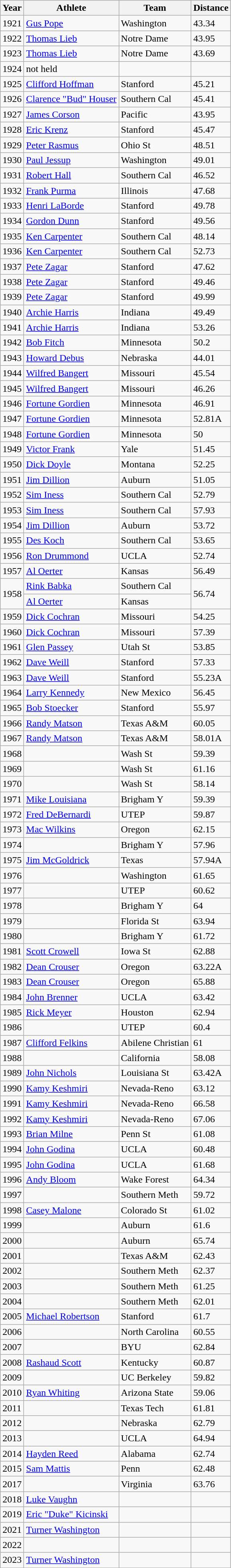<table class="wikitable sortable">
<tr>
<th>Year</th>
<th>Athlete</th>
<th>Team</th>
<th>Distance</th>
</tr>
<tr>
<td>1921</td>
<td><a href='#'>Gus Pope</a></td>
<td>Washington</td>
<td>43.34</td>
</tr>
<tr>
<td>1922</td>
<td><a href='#'>Thomas Lieb</a></td>
<td>Notre Dame</td>
<td>43.95</td>
</tr>
<tr>
<td>1923</td>
<td><a href='#'>Thomas Lieb</a></td>
<td>Notre Dame</td>
<td>43.69</td>
</tr>
<tr>
<td>1924</td>
<td>not held</td>
<td></td>
</tr>
<tr>
<td>1925</td>
<td><a href='#'>Clifford Hoffman</a></td>
<td>Stanford</td>
<td>45.21</td>
</tr>
<tr>
<td>1926</td>
<td><a href='#'>Clarence "Bud" Houser</a></td>
<td>Southern Cal</td>
<td>45.41</td>
</tr>
<tr>
<td>1927</td>
<td><a href='#'>James Corson</a></td>
<td>Pacific</td>
<td>43.95</td>
</tr>
<tr>
<td>1928</td>
<td><a href='#'>Eric Krenz</a></td>
<td>Stanford</td>
<td>45.47</td>
</tr>
<tr>
<td>1929</td>
<td><a href='#'>Peter Rasmus</a></td>
<td>Ohio St</td>
<td>48.51</td>
</tr>
<tr>
<td>1930</td>
<td><a href='#'>Paul Jessup</a></td>
<td>Washington</td>
<td>49.01</td>
</tr>
<tr>
<td>1931</td>
<td><a href='#'>Robert Hall</a></td>
<td>Southern Cal</td>
<td>46.52</td>
</tr>
<tr>
<td>1932</td>
<td><a href='#'>Frank Purma</a></td>
<td>Illinois</td>
<td>47.68</td>
</tr>
<tr>
<td>1933</td>
<td><a href='#'>Henri LaBorde</a></td>
<td>Stanford</td>
<td>49.78</td>
</tr>
<tr>
<td>1934</td>
<td><a href='#'>Gordon Dunn</a></td>
<td>Stanford</td>
<td>49.56</td>
</tr>
<tr>
<td>1935</td>
<td><a href='#'>Ken Carpenter</a></td>
<td>Southern Cal</td>
<td>48.14</td>
</tr>
<tr>
<td>1936</td>
<td><a href='#'>Ken Carpenter</a></td>
<td>Southern Cal</td>
<td>52.73</td>
</tr>
<tr>
<td>1937</td>
<td><a href='#'>Pete Zagar</a></td>
<td>Stanford</td>
<td>47.62</td>
</tr>
<tr>
<td>1938</td>
<td><a href='#'>Pete Zagar</a></td>
<td>Stanford</td>
<td>49.46</td>
</tr>
<tr>
<td>1939</td>
<td><a href='#'>Pete Zagar</a></td>
<td>Stanford</td>
<td>49.99</td>
</tr>
<tr>
<td>1940</td>
<td><a href='#'>Archie Harris</a></td>
<td>Indiana</td>
<td>49.49</td>
</tr>
<tr>
<td>1941</td>
<td><a href='#'>Archie Harris</a></td>
<td>Indiana</td>
<td>53.26</td>
</tr>
<tr>
<td>1942</td>
<td><a href='#'>Bob Fitch</a></td>
<td>Minnesota</td>
<td>50.2</td>
</tr>
<tr>
<td>1943</td>
<td><a href='#'>Howard Debus</a></td>
<td>Nebraska</td>
<td>44.01</td>
</tr>
<tr>
<td>1944</td>
<td><a href='#'>Wilfred Bangert</a></td>
<td>Missouri</td>
<td>45.54</td>
</tr>
<tr>
<td>1945</td>
<td><a href='#'>Wilfred Bangert</a></td>
<td>Missouri</td>
<td>46.26</td>
</tr>
<tr>
<td>1946</td>
<td><a href='#'>Fortune Gordien</a></td>
<td>Minnesota</td>
<td>46.91</td>
</tr>
<tr>
<td>1947</td>
<td><a href='#'>Fortune Gordien</a></td>
<td>Minnesota</td>
<td>52.81A</td>
</tr>
<tr>
<td>1948</td>
<td><a href='#'>Fortune Gordien</a></td>
<td>Minnesota</td>
<td>50</td>
</tr>
<tr>
<td>1949</td>
<td><a href='#'>Victor Frank</a></td>
<td>Yale</td>
<td>51.45</td>
</tr>
<tr>
<td>1950</td>
<td><a href='#'>Dick Doyle</a></td>
<td>Montana</td>
<td>52.25</td>
</tr>
<tr>
<td>1951</td>
<td><a href='#'>Jim Dillion</a></td>
<td>Auburn</td>
<td>51.05</td>
</tr>
<tr>
<td>1952</td>
<td><a href='#'>Sim Iness</a></td>
<td>Southern Cal</td>
<td>52.79</td>
</tr>
<tr>
<td>1953</td>
<td><a href='#'>Sim Iness</a></td>
<td>Southern Cal</td>
<td>57.93</td>
</tr>
<tr>
<td>1954</td>
<td><a href='#'>Jim Dillion</a></td>
<td>Auburn</td>
<td>53.72</td>
</tr>
<tr>
<td>1955</td>
<td><a href='#'>Des Koch</a></td>
<td>Southern Cal</td>
<td>53.65</td>
</tr>
<tr>
<td>1956</td>
<td><a href='#'>Ron Drummond</a></td>
<td>UCLA</td>
<td>52.74</td>
</tr>
<tr>
<td>1957</td>
<td><a href='#'>Al Oerter</a></td>
<td>Kansas</td>
<td>56.49</td>
</tr>
<tr>
<td rowspan=2>1958</td>
<td><a href='#'>Rink Babka</a></td>
<td>Southern Cal</td>
<td rowspan=2>56.74</td>
</tr>
<tr>
<td><a href='#'>Al Oerter</a></td>
<td>Kansas</td>
</tr>
<tr>
<td>1959</td>
<td><a href='#'>Dick Cochran</a></td>
<td>Missouri</td>
<td>54.25</td>
</tr>
<tr>
<td>1960</td>
<td><a href='#'>Dick Cochran</a></td>
<td>Missouri</td>
<td>57.39</td>
</tr>
<tr>
<td>1961</td>
<td><a href='#'>Glen Passey</a></td>
<td>Utah St</td>
<td>53.85</td>
</tr>
<tr>
<td>1962</td>
<td><a href='#'>Dave Weill</a></td>
<td>Stanford</td>
<td>57.33</td>
</tr>
<tr>
<td>1963</td>
<td><a href='#'>Dave Weill</a></td>
<td>Stanford</td>
<td>55.23A</td>
</tr>
<tr>
<td>1964</td>
<td><a href='#'>Larry Kennedy</a></td>
<td>New Mexico</td>
<td>56.45</td>
</tr>
<tr>
<td>1965</td>
<td><a href='#'>Bob Stoecker</a></td>
<td>Stanford</td>
<td>55.97</td>
</tr>
<tr>
<td>1966</td>
<td><a href='#'>Randy Matson</a></td>
<td>Texas A&M</td>
<td>60.05</td>
</tr>
<tr>
<td>1967</td>
<td><a href='#'>Randy Matson</a></td>
<td>Texas A&M</td>
<td>58.01A</td>
</tr>
<tr>
<td>1968</td>
<td></td>
<td>Wash St</td>
<td>59.39</td>
</tr>
<tr>
<td>1969</td>
<td></td>
<td>Wash St</td>
<td>61.16</td>
</tr>
<tr>
<td>1970</td>
<td></td>
<td>Wash St</td>
<td>58.14</td>
</tr>
<tr>
<td>1971</td>
<td><a href='#'>Mike Louisiana</a></td>
<td>Brigham Y</td>
<td>59.39</td>
</tr>
<tr>
<td>1972</td>
<td><a href='#'>Fred DeBernardi</a></td>
<td>UTEP</td>
<td>59.87</td>
</tr>
<tr>
<td>1973</td>
<td><a href='#'>Mac Wilkins</a></td>
<td>Oregon</td>
<td>62.15</td>
</tr>
<tr>
<td>1974</td>
<td></td>
<td>Brigham Y</td>
<td>57.96</td>
</tr>
<tr>
<td>1975</td>
<td><a href='#'>Jim McGoldrick</a></td>
<td>Texas</td>
<td>57.94A</td>
</tr>
<tr>
<td>1976</td>
<td></td>
<td>Washington</td>
<td>61.65</td>
</tr>
<tr>
<td>1977</td>
<td></td>
<td>UTEP</td>
<td>60.62</td>
</tr>
<tr>
<td>1978</td>
<td></td>
<td>Brigham Y</td>
<td>64</td>
</tr>
<tr>
<td>1979</td>
<td></td>
<td>Florida St</td>
<td>63.94</td>
</tr>
<tr>
<td>1980</td>
<td></td>
<td>Brigham Y</td>
<td>61.72</td>
</tr>
<tr>
<td>1981</td>
<td><a href='#'>Scott Crowell</a></td>
<td>Iowa St</td>
<td>62.88</td>
</tr>
<tr>
<td>1982</td>
<td><a href='#'>Dean Crouser</a></td>
<td>Oregon</td>
<td>63.22A</td>
</tr>
<tr>
<td>1983</td>
<td><a href='#'>Dean Crouser</a></td>
<td>Oregon</td>
<td>65.88</td>
</tr>
<tr>
<td>1984</td>
<td><a href='#'>John Brenner</a></td>
<td>UCLA</td>
<td>63.42</td>
</tr>
<tr>
<td>1985</td>
<td><a href='#'>Rick Meyer</a></td>
<td>Houston</td>
<td>62.94</td>
</tr>
<tr>
<td>1986</td>
<td></td>
<td>UTEP</td>
<td>60.4</td>
</tr>
<tr>
<td>1987</td>
<td><a href='#'>Clifford Felkins</a></td>
<td>Abilene Christian</td>
<td>61</td>
</tr>
<tr>
<td>1988</td>
<td></td>
<td>California</td>
<td>58.08</td>
</tr>
<tr>
<td>1989</td>
<td><a href='#'>John Nichols</a></td>
<td>Louisiana St</td>
<td>63.42A</td>
</tr>
<tr>
<td>1990</td>
<td><a href='#'>Kamy Keshmiri</a></td>
<td>Nevada-Reno</td>
<td>63.12</td>
</tr>
<tr>
<td>1991</td>
<td><a href='#'>Kamy Keshmiri</a></td>
<td>Nevada-Reno</td>
<td>66.58</td>
</tr>
<tr>
<td>1992</td>
<td><a href='#'>Kamy Keshmiri</a></td>
<td>Nevada-Reno</td>
<td>67.06</td>
</tr>
<tr>
<td>1993</td>
<td><a href='#'>Brian Milne</a></td>
<td>Penn St</td>
<td>61.08</td>
</tr>
<tr>
<td>1994</td>
<td><a href='#'>John Godina</a></td>
<td>UCLA</td>
<td>60.48</td>
</tr>
<tr>
<td>1995</td>
<td><a href='#'>John Godina</a></td>
<td>UCLA</td>
<td>61.68</td>
</tr>
<tr>
<td>1996</td>
<td><a href='#'>Andy Bloom</a></td>
<td>Wake Forest</td>
<td>64.34</td>
</tr>
<tr>
<td>1997</td>
<td></td>
<td>Southern Meth</td>
<td>59.72</td>
</tr>
<tr>
<td>1998</td>
<td><a href='#'>Casey Malone</a></td>
<td>Colorado St</td>
<td>61.02</td>
</tr>
<tr>
<td>1999</td>
<td></td>
<td>Auburn</td>
<td>61.6</td>
</tr>
<tr>
<td>2000</td>
<td></td>
<td>Auburn</td>
<td>65.74</td>
</tr>
<tr>
<td>2001</td>
<td></td>
<td>Texas A&M</td>
<td>62.43</td>
</tr>
<tr>
<td>2002</td>
<td></td>
<td>Southern Meth</td>
<td>62.37</td>
</tr>
<tr>
<td>2003</td>
<td></td>
<td>Southern Meth</td>
<td>61.25</td>
</tr>
<tr>
<td>2004</td>
<td></td>
<td>Southern Meth</td>
<td>62.01</td>
</tr>
<tr>
<td>2005</td>
<td><a href='#'>Michael Robertson</a></td>
<td>Stanford</td>
<td>61.7</td>
</tr>
<tr>
<td>2006</td>
<td></td>
<td>North Carolina</td>
<td>60.55</td>
</tr>
<tr>
<td>2007</td>
<td></td>
<td>BYU</td>
<td>62.84</td>
</tr>
<tr>
<td>2008</td>
<td><a href='#'>Rashaud Scott</a></td>
<td>Kentucky</td>
<td>60.87</td>
</tr>
<tr>
<td>2009</td>
<td></td>
<td>UC Berkeley</td>
<td>59.82</td>
</tr>
<tr>
<td>2010</td>
<td><a href='#'>Ryan Whiting</a></td>
<td>Arizona State</td>
<td>59.06</td>
</tr>
<tr>
<td>2011</td>
<td></td>
<td>Texas Tech</td>
<td>61.81</td>
</tr>
<tr>
<td>2012</td>
<td></td>
<td>Nebraska</td>
<td>62.79</td>
</tr>
<tr>
<td>2013</td>
<td></td>
<td>UCLA</td>
<td>64.94</td>
</tr>
<tr>
<td>2014</td>
<td><a href='#'>Hayden Reed</a></td>
<td>Alabama</td>
<td>62.74</td>
</tr>
<tr>
<td>2015</td>
<td><a href='#'>Sam Mattis</a></td>
<td>Penn</td>
<td>62.48</td>
</tr>
<tr>
<td>2017</td>
<td></td>
<td>Virginia</td>
<td>63.76</td>
</tr>
<tr>
<td>2018</td>
<td><a href='#'>Luke Vaughn</a></td>
<td></td>
<td></td>
</tr>
<tr>
<td>2019</td>
<td><a href='#'>Eric "Duke" Kicinski</a></td>
<td></td>
<td></td>
</tr>
<tr>
<td>2021</td>
<td><a href='#'>Turner Washington</a></td>
<td></td>
<td></td>
</tr>
<tr>
<td>2022</td>
<td></td>
<td></td>
<td></td>
</tr>
<tr>
<td>2023</td>
<td><a href='#'>Turner Washington</a></td>
<td></td>
<td></td>
</tr>
</table>
